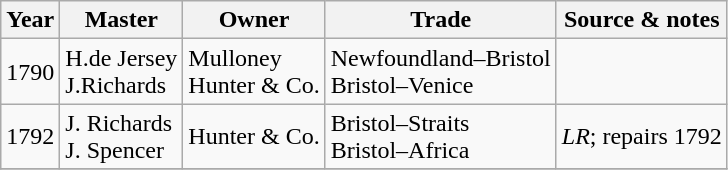<table class=" wikitable">
<tr>
<th>Year</th>
<th>Master</th>
<th>Owner</th>
<th>Trade</th>
<th>Source & notes</th>
</tr>
<tr>
<td>1790</td>
<td>H.de Jersey<br>J.Richards</td>
<td>Mulloney<br>Hunter & Co.</td>
<td>Newfoundland–Bristol<br>Bristol–Venice</td>
<td></td>
</tr>
<tr>
<td>1792</td>
<td>J. Richards<br>J. Spencer</td>
<td>Hunter & Co.</td>
<td>Bristol–Straits<br>Bristol–Africa</td>
<td><em>LR</em>; repairs 1792</td>
</tr>
<tr>
</tr>
</table>
